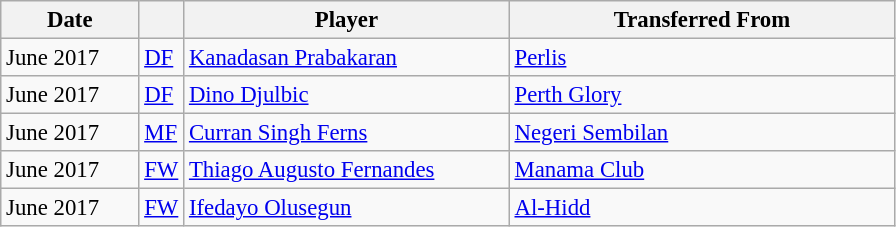<table class="wikitable plainrowheaders sortable" style="font-size:95%">
<tr>
<th scope=col style="width:85px;"><strong>Date</strong></th>
<th></th>
<th scope=col style="width:210px;"><strong>Player</strong></th>
<th scope=col style="width:250px;"><strong>Transferred From</strong></th>
</tr>
<tr>
<td>June 2017</td>
<td><a href='#'>DF</a></td>
<td> <a href='#'>Kanadasan Prabakaran</a></td>
<td> <a href='#'>Perlis</a></td>
</tr>
<tr>
<td>June 2017</td>
<td><a href='#'>DF</a></td>
<td> <a href='#'>Dino Djulbic</a></td>
<td> <a href='#'>Perth Glory</a></td>
</tr>
<tr>
<td>June 2017</td>
<td><a href='#'>MF</a></td>
<td> <a href='#'>Curran Singh Ferns</a></td>
<td> <a href='#'>Negeri Sembilan</a></td>
</tr>
<tr>
<td>June 2017</td>
<td><a href='#'>FW</a></td>
<td> <a href='#'>Thiago Augusto Fernandes</a></td>
<td> <a href='#'>Manama Club</a></td>
</tr>
<tr>
<td>June 2017</td>
<td><a href='#'>FW</a></td>
<td> <a href='#'>Ifedayo Olusegun</a></td>
<td> <a href='#'>Al-Hidd</a></td>
</tr>
</table>
